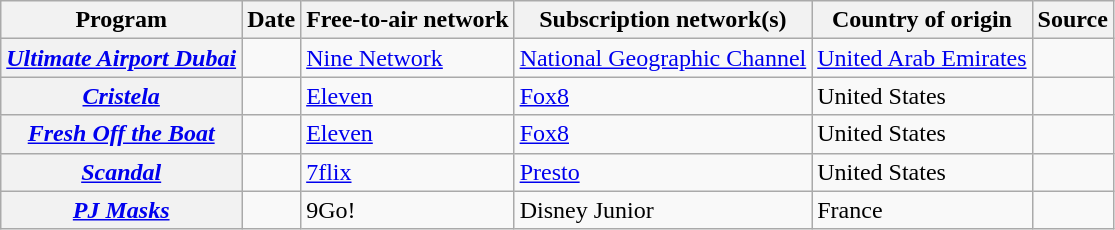<table class="wikitable plainrowheaders sortable" style="text-align:left">
<tr>
<th scope="col">Program</th>
<th scope="col">Date</th>
<th scope="col">Free-to-air network</th>
<th scope="col">Subscription network(s)</th>
<th scope="col">Country of origin</th>
<th scope="col" class="unsortable">Source</th>
</tr>
<tr>
<th scope="row"><em><a href='#'>Ultimate Airport Dubai</a></em></th>
<td></td>
<td><a href='#'>Nine Network</a></td>
<td><a href='#'>National Geographic Channel</a></td>
<td><a href='#'>United Arab Emirates</a></td>
<td></td>
</tr>
<tr>
<th scope="row"><em><a href='#'>Cristela</a></em></th>
<td></td>
<td><a href='#'>Eleven</a></td>
<td><a href='#'>Fox8</a></td>
<td>United States</td>
<td></td>
</tr>
<tr>
<th scope="row"><em><a href='#'>Fresh Off the Boat</a></em></th>
<td></td>
<td><a href='#'>Eleven</a></td>
<td><a href='#'>Fox8</a></td>
<td>United States</td>
<td></td>
</tr>
<tr>
<th scope="row"><em><a href='#'>Scandal</a></em></th>
<td></td>
<td><a href='#'>7flix</a></td>
<td><a href='#'>Presto</a></td>
<td>United States</td>
<td></td>
</tr>
<tr>
<th scope="row"><em><a href='#'>PJ Masks</a></em></th>
<td></td>
<td>9Go!</td>
<td>Disney Junior</td>
<td>France</td>
<td></td>
</tr>
</table>
